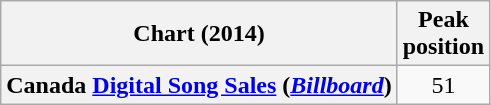<table class="wikitable plainrowheaders" style="text-align:center">
<tr>
<th scope="col">Chart (2014)</th>
<th scope="col">Peak<br>position</th>
</tr>
<tr>
<th scope="row">Canada <a href='#'>Digital Song Sales</a> (<em><a href='#'>Billboard</a></em>)</th>
<td>51</td>
</tr>
</table>
